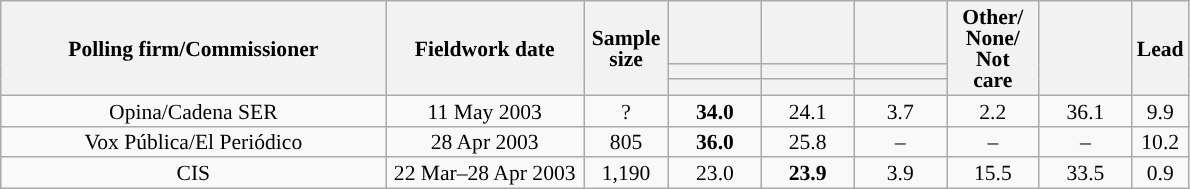<table class="wikitable collapsible collapsed" style="text-align:center; font-size:90%; line-height:14px;">
<tr style="height:42px;">
<th style="width:250px;" rowspan="3">Polling firm/Commissioner</th>
<th style="width:125px;" rowspan="3">Fieldwork date</th>
<th style="width:50px;" rowspan="3">Sample size</th>
<th style="width:55px;"></th>
<th style="width:55px;"></th>
<th style="width:55px;"></th>
<th style="width:55px;" rowspan="3">Other/<br>None/<br>Not<br>care</th>
<th style="width:55px;" rowspan="3"></th>
<th style="width:30px;" rowspan="3">Lead</th>
</tr>
<tr>
<th style="color:inherit;background:"></th>
<th style="color:inherit;background:"></th>
<th style="color:inherit;background:"></th>
</tr>
<tr>
<th></th>
<th></th>
<th></th>
</tr>
<tr>
<td>Opina/Cadena SER</td>
<td>11 May 2003</td>
<td>?</td>
<td><strong>34.0</strong></td>
<td>24.1</td>
<td>3.7</td>
<td>2.2</td>
<td>36.1</td>
<td style="background:">9.9</td>
</tr>
<tr>
<td>Vox Pública/El Periódico</td>
<td>28 Apr 2003</td>
<td>805</td>
<td><strong>36.0</strong></td>
<td>25.8</td>
<td>–</td>
<td>–</td>
<td>–</td>
<td style="background:">10.2</td>
</tr>
<tr>
<td>CIS</td>
<td>22 Mar–28 Apr 2003</td>
<td>1,190</td>
<td>23.0</td>
<td><strong>23.9</strong></td>
<td>3.9</td>
<td>15.5</td>
<td>33.5</td>
<td style="background:">0.9</td>
</tr>
</table>
